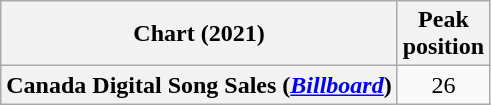<table class="wikitable plainrowheaders" style="text-align:center">
<tr>
<th>Chart (2021)</th>
<th>Peak<br>position</th>
</tr>
<tr>
<th scope="row">Canada Digital Song Sales (<em><a href='#'>Billboard</a></em>)</th>
<td>26</td>
</tr>
</table>
